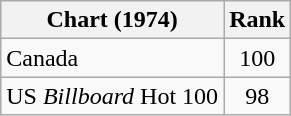<table class="wikitable">
<tr>
<th align="left">Chart (1974)</th>
<th style="text-align:center;">Rank</th>
</tr>
<tr>
<td>Canada</td>
<td style="text-align:center;">100</td>
</tr>
<tr>
<td>US <em>Billboard</em> Hot 100</td>
<td style="text-align:center;">98</td>
</tr>
</table>
